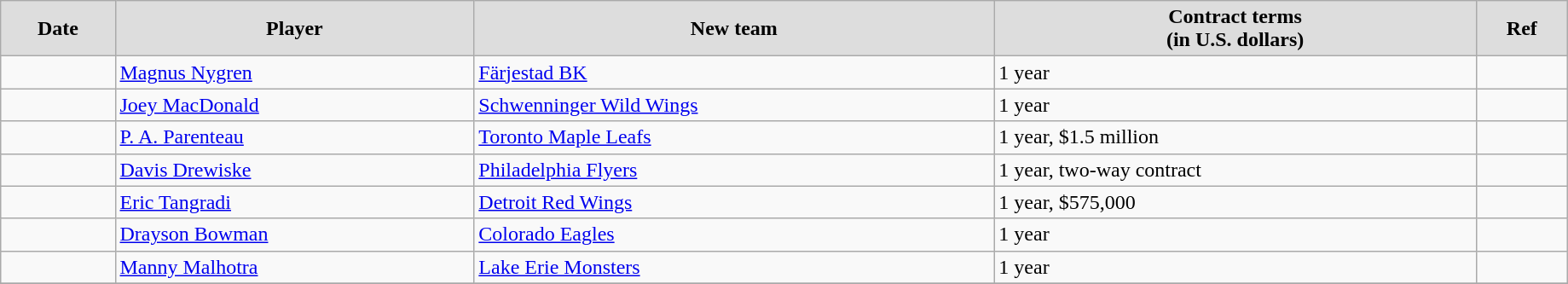<table class="wikitable" width=97%>
<tr align="center" bgcolor="#dddddd">
<td><strong>Date</strong></td>
<td><strong>Player</strong></td>
<td><strong>New team</strong></td>
<td><strong>Contract terms</strong><br><strong>(in U.S. dollars)</strong></td>
<td><strong>Ref</strong></td>
</tr>
<tr>
<td></td>
<td><a href='#'>Magnus Nygren</a></td>
<td><a href='#'>Färjestad BK</a></td>
<td>1 year</td>
<td></td>
</tr>
<tr>
<td></td>
<td><a href='#'>Joey MacDonald</a></td>
<td><a href='#'>Schwenninger Wild Wings</a></td>
<td>1 year</td>
<td></td>
</tr>
<tr>
<td></td>
<td><a href='#'>P. A. Parenteau</a></td>
<td><a href='#'>Toronto Maple Leafs</a></td>
<td>1 year, $1.5 million</td>
<td></td>
</tr>
<tr>
<td></td>
<td><a href='#'>Davis Drewiske</a></td>
<td><a href='#'>Philadelphia Flyers</a></td>
<td>1 year, two-way contract</td>
<td></td>
</tr>
<tr>
<td></td>
<td><a href='#'>Eric Tangradi</a></td>
<td><a href='#'>Detroit Red Wings</a></td>
<td>1 year, $575,000</td>
<td></td>
</tr>
<tr>
<td></td>
<td><a href='#'>Drayson Bowman</a></td>
<td><a href='#'>Colorado Eagles</a></td>
<td>1 year</td>
<td></td>
</tr>
<tr>
<td></td>
<td><a href='#'>Manny Malhotra</a></td>
<td><a href='#'>Lake Erie Monsters</a></td>
<td>1 year</td>
<td></td>
</tr>
<tr>
</tr>
</table>
